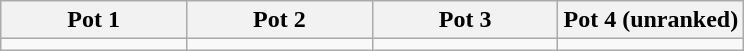<table class="wikitable">
<tr>
<th width=25%>Pot 1</th>
<th width=25%>Pot 2</th>
<th width=25%>Pot 3</th>
<th width=25%>Pot 4 (unranked)</th>
</tr>
<tr>
<td valign=top></td>
<td valign=top></td>
<td valign=top></td>
<td valign=top></td>
</tr>
</table>
